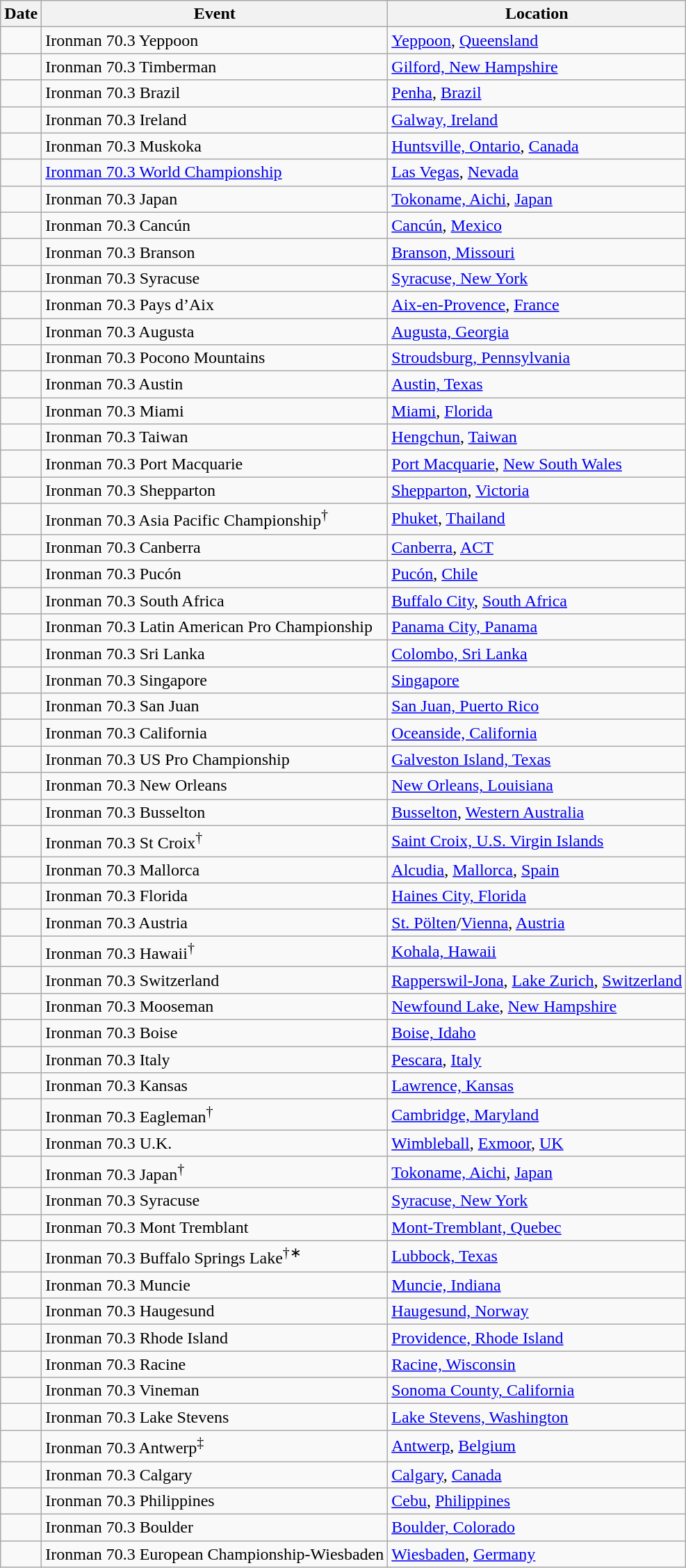<table class="wikitable sortable">
<tr>
<th>Date</th>
<th>Event</th>
<th>Location</th>
</tr>
<tr>
<td align = "right"></td>
<td>Ironman 70.3 Yeppoon</td>
<td> <a href='#'>Yeppoon</a>, <a href='#'>Queensland</a></td>
</tr>
<tr>
<td align = "right"></td>
<td>Ironman 70.3 Timberman</td>
<td> <a href='#'>Gilford, New Hampshire</a></td>
</tr>
<tr>
<td align = "right"></td>
<td>Ironman 70.3 Brazil</td>
<td> <a href='#'>Penha</a>, <a href='#'>Brazil</a></td>
</tr>
<tr>
<td align = "right"></td>
<td>Ironman 70.3 Ireland</td>
<td> <a href='#'>Galway, Ireland</a></td>
</tr>
<tr>
<td align = "right"></td>
<td>Ironman 70.3 Muskoka</td>
<td> <a href='#'>Huntsville, Ontario</a>, <a href='#'>Canada</a></td>
</tr>
<tr>
<td align = "right"></td>
<td><a href='#'>Ironman 70.3 World Championship</a></td>
<td> <a href='#'>Las Vegas</a>, <a href='#'>Nevada</a></td>
</tr>
<tr>
<td align = "right"></td>
<td>Ironman 70.3 Japan</td>
<td> <a href='#'>Tokoname, Aichi</a>, <a href='#'>Japan</a></td>
</tr>
<tr>
<td align = "right"></td>
<td>Ironman 70.3 Cancún</td>
<td> <a href='#'>Cancún</a>, <a href='#'>Mexico</a></td>
</tr>
<tr>
<td align = "right"></td>
<td>Ironman 70.3 Branson</td>
<td> <a href='#'>Branson, Missouri</a></td>
</tr>
<tr>
<td align = "right"></td>
<td>Ironman 70.3 Syracuse</td>
<td> <a href='#'>Syracuse, New York</a></td>
</tr>
<tr>
<td align = "right"></td>
<td>Ironman 70.3 Pays d’Aix</td>
<td> <a href='#'>Aix-en-Provence</a>, <a href='#'>France</a></td>
</tr>
<tr>
<td align = "right"></td>
<td>Ironman 70.3 Augusta</td>
<td> <a href='#'>Augusta, Georgia</a></td>
</tr>
<tr>
<td align = "right"></td>
<td>Ironman 70.3 Pocono Mountains</td>
<td> <a href='#'>Stroudsburg, Pennsylvania</a></td>
</tr>
<tr>
<td align = "right"></td>
<td>Ironman 70.3 Austin</td>
<td> <a href='#'>Austin, Texas</a></td>
</tr>
<tr>
<td align = "right"></td>
<td>Ironman 70.3 Miami</td>
<td> <a href='#'>Miami</a>, <a href='#'>Florida</a></td>
</tr>
<tr>
<td align = "right"></td>
<td>Ironman 70.3 Taiwan</td>
<td> <a href='#'>Hengchun</a>, <a href='#'>Taiwan</a></td>
</tr>
<tr>
<td align = "right"></td>
<td>Ironman 70.3 Port Macquarie</td>
<td> <a href='#'>Port Macquarie</a>, <a href='#'>New South Wales</a></td>
</tr>
<tr>
<td align = "right"></td>
<td>Ironman 70.3 Shepparton</td>
<td> <a href='#'>Shepparton</a>, <a href='#'>Victoria</a></td>
</tr>
<tr>
<td align = "right"></td>
<td>Ironman 70.3 Asia Pacific Championship<sup>†</sup></td>
<td> <a href='#'>Phuket</a>, <a href='#'>Thailand</a></td>
</tr>
<tr>
<td align = "right"></td>
<td>Ironman 70.3 Canberra</td>
<td> <a href='#'>Canberra</a>, <a href='#'>ACT</a></td>
</tr>
<tr>
<td align = "right"></td>
<td>Ironman 70.3 Pucón</td>
<td> <a href='#'>Pucón</a>, <a href='#'>Chile</a></td>
</tr>
<tr>
<td align = "right"></td>
<td>Ironman 70.3 South Africa</td>
<td> <a href='#'>Buffalo City</a>, <a href='#'>South Africa</a></td>
</tr>
<tr>
<td align = "right"></td>
<td>Ironman 70.3 Latin American Pro Championship</td>
<td> <a href='#'>Panama City, Panama</a></td>
</tr>
<tr>
<td align = "right"></td>
<td>Ironman 70.3 Sri Lanka</td>
<td> <a href='#'>Colombo, Sri Lanka</a></td>
</tr>
<tr>
<td align = "right"></td>
<td>Ironman 70.3 Singapore</td>
<td> <a href='#'>Singapore</a></td>
</tr>
<tr>
<td align = "right"></td>
<td>Ironman 70.3 San Juan</td>
<td> <a href='#'>San Juan, Puerto Rico</a></td>
</tr>
<tr>
<td align = "right"></td>
<td>Ironman 70.3 California</td>
<td> <a href='#'>Oceanside, California</a></td>
</tr>
<tr>
<td align = "right"></td>
<td>Ironman 70.3 US Pro Championship</td>
<td> <a href='#'>Galveston Island, Texas</a></td>
</tr>
<tr>
<td align = "right"></td>
<td>Ironman 70.3 New Orleans</td>
<td> <a href='#'>New Orleans, Louisiana</a></td>
</tr>
<tr>
<td align = "right"></td>
<td>Ironman 70.3 Busselton</td>
<td> <a href='#'>Busselton</a>, <a href='#'>Western Australia</a></td>
</tr>
<tr>
<td align = "right"></td>
<td>Ironman 70.3 St Croix<sup>†</sup></td>
<td> <a href='#'>Saint Croix, U.S. Virgin Islands</a></td>
</tr>
<tr>
<td align = "right"></td>
<td>Ironman 70.3 Mallorca</td>
<td> <a href='#'>Alcudia</a>, <a href='#'>Mallorca</a>, <a href='#'>Spain</a></td>
</tr>
<tr>
<td align = "right"></td>
<td>Ironman 70.3 Florida</td>
<td> <a href='#'>Haines City, Florida</a></td>
</tr>
<tr>
<td align = "right"></td>
<td>Ironman 70.3 Austria</td>
<td> <a href='#'>St. Pölten</a>/<a href='#'>Vienna</a>, <a href='#'>Austria</a></td>
</tr>
<tr>
<td align = "right"></td>
<td>Ironman 70.3 Hawaii<sup>†</sup></td>
<td> <a href='#'>Kohala, Hawaii</a></td>
</tr>
<tr>
<td align = "right"></td>
<td>Ironman 70.3 Switzerland</td>
<td> <a href='#'>Rapperswil-Jona</a>, <a href='#'>Lake Zurich</a>, <a href='#'>Switzerland</a></td>
</tr>
<tr>
<td align = "right"></td>
<td>Ironman 70.3 Mooseman</td>
<td> <a href='#'>Newfound Lake</a>, <a href='#'>New Hampshire</a></td>
</tr>
<tr>
<td align = "right"></td>
<td>Ironman 70.3 Boise</td>
<td> <a href='#'>Boise, Idaho</a></td>
</tr>
<tr>
<td align = "right"></td>
<td>Ironman 70.3 Italy</td>
<td> <a href='#'>Pescara</a>, <a href='#'>Italy</a></td>
</tr>
<tr>
<td align = "right"></td>
<td>Ironman 70.3 Kansas</td>
<td> <a href='#'>Lawrence, Kansas</a></td>
</tr>
<tr>
<td align = "right"></td>
<td>Ironman 70.3 Eagleman<sup>†</sup></td>
<td> <a href='#'>Cambridge, Maryland</a></td>
</tr>
<tr>
<td align = "right"></td>
<td>Ironman 70.3 U.K.</td>
<td> <a href='#'>Wimbleball</a>, <a href='#'>Exmoor</a>, <a href='#'>UK</a></td>
</tr>
<tr>
<td align = "right"></td>
<td>Ironman 70.3 Japan<sup>†</sup></td>
<td> <a href='#'>Tokoname, Aichi</a>, <a href='#'>Japan</a></td>
</tr>
<tr>
<td align = "right"></td>
<td>Ironman 70.3 Syracuse</td>
<td> <a href='#'>Syracuse, New York</a></td>
</tr>
<tr>
<td align = "right"></td>
<td>Ironman 70.3 Mont Tremblant</td>
<td> <a href='#'>Mont-Tremblant, Quebec</a></td>
</tr>
<tr>
<td align = "right"></td>
<td>Ironman 70.3 Buffalo Springs Lake<sup>†∗</sup></td>
<td> <a href='#'>Lubbock, Texas</a></td>
</tr>
<tr>
<td align = "right"></td>
<td>Ironman 70.3 Muncie</td>
<td> <a href='#'>Muncie, Indiana</a></td>
</tr>
<tr>
<td align = "right"></td>
<td>Ironman 70.3 Haugesund</td>
<td> <a href='#'>Haugesund, Norway</a></td>
</tr>
<tr>
<td align = "right"></td>
<td>Ironman 70.3 Rhode Island</td>
<td> <a href='#'>Providence, Rhode Island</a></td>
</tr>
<tr>
<td align = "right"></td>
<td>Ironman 70.3 Racine</td>
<td> <a href='#'>Racine, Wisconsin</a></td>
</tr>
<tr>
<td align = "right"></td>
<td>Ironman 70.3 Vineman</td>
<td> <a href='#'>Sonoma County, California</a></td>
</tr>
<tr>
<td align = "right"></td>
<td>Ironman 70.3 Lake Stevens</td>
<td> <a href='#'>Lake Stevens, Washington</a></td>
</tr>
<tr>
<td align = "right"></td>
<td>Ironman 70.3 Antwerp<sup>‡</sup></td>
<td> <a href='#'>Antwerp</a>, <a href='#'>Belgium</a></td>
</tr>
<tr>
<td align = "right"></td>
<td>Ironman 70.3 Calgary</td>
<td> <a href='#'>Calgary</a>, <a href='#'>Canada</a></td>
</tr>
<tr>
<td align = "right"></td>
<td>Ironman 70.3 Philippines</td>
<td> <a href='#'>Cebu</a>, <a href='#'>Philippines</a></td>
</tr>
<tr>
<td align = "right"></td>
<td>Ironman 70.3 Boulder</td>
<td> <a href='#'>Boulder, Colorado</a></td>
</tr>
<tr>
<td align = "right"></td>
<td>Ironman 70.3 European Championship-Wiesbaden</td>
<td> <a href='#'>Wiesbaden</a>, <a href='#'>Germany</a></td>
</tr>
</table>
